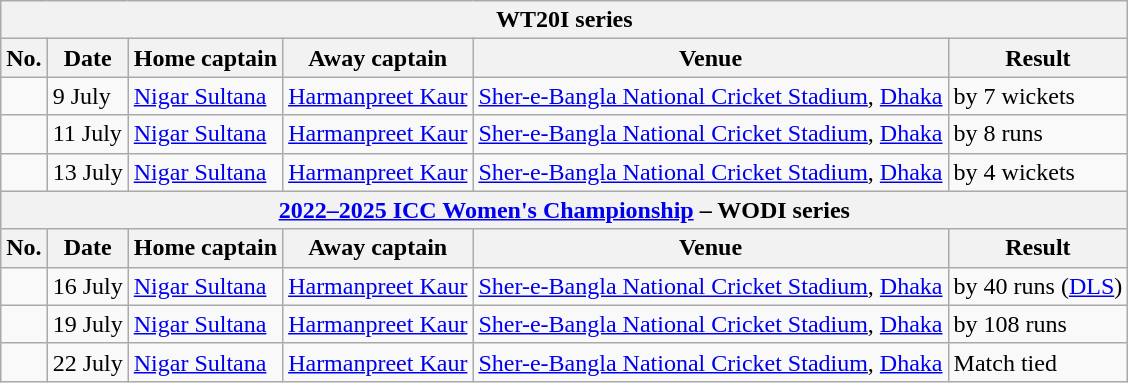<table class="wikitable">
<tr>
<th colspan="9">WT20I series</th>
</tr>
<tr>
<th>No.</th>
<th>Date</th>
<th>Home captain</th>
<th>Away captain</th>
<th>Venue</th>
<th>Result</th>
</tr>
<tr>
<td></td>
<td>9 July</td>
<td><a href='#'>Nigar Sultana</a></td>
<td><a href='#'>Harmanpreet Kaur</a></td>
<td><a href='#'>Sher-e-Bangla National Cricket Stadium</a>, <a href='#'>Dhaka</a></td>
<td> by 7 wickets</td>
</tr>
<tr>
<td></td>
<td>11 July</td>
<td><a href='#'>Nigar Sultana</a></td>
<td><a href='#'>Harmanpreet Kaur</a></td>
<td><a href='#'>Sher-e-Bangla National Cricket Stadium</a>, <a href='#'>Dhaka</a></td>
<td> by 8 runs</td>
</tr>
<tr>
<td></td>
<td>13 July</td>
<td><a href='#'>Nigar Sultana</a></td>
<td><a href='#'>Harmanpreet Kaur</a></td>
<td><a href='#'>Sher-e-Bangla National Cricket Stadium</a>, <a href='#'>Dhaka</a></td>
<td> by 4 wickets</td>
</tr>
<tr>
<th colspan="9"><a href='#'>2022–2025 ICC Women's Championship</a> – WODI series</th>
</tr>
<tr>
<th>No.</th>
<th>Date</th>
<th>Home captain</th>
<th>Away captain</th>
<th>Venue</th>
<th>Result</th>
</tr>
<tr>
<td></td>
<td>16 July</td>
<td><a href='#'>Nigar Sultana</a></td>
<td><a href='#'>Harmanpreet Kaur</a></td>
<td><a href='#'>Sher-e-Bangla National Cricket Stadium</a>, <a href='#'>Dhaka</a></td>
<td> by 40 runs (<a href='#'>DLS</a>)</td>
</tr>
<tr>
<td></td>
<td>19 July</td>
<td><a href='#'>Nigar Sultana</a></td>
<td><a href='#'>Harmanpreet Kaur</a></td>
<td><a href='#'>Sher-e-Bangla National Cricket Stadium</a>, <a href='#'>Dhaka</a></td>
<td> by 108 runs</td>
</tr>
<tr>
<td></td>
<td>22 July</td>
<td><a href='#'>Nigar Sultana</a></td>
<td><a href='#'>Harmanpreet Kaur</a></td>
<td><a href='#'>Sher-e-Bangla National Cricket Stadium</a>, <a href='#'>Dhaka</a></td>
<td>Match tied</td>
</tr>
</table>
